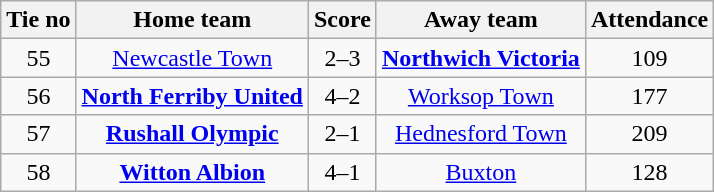<table class="wikitable" style="text-align: center">
<tr>
<th>Tie no</th>
<th>Home team</th>
<th>Score</th>
<th>Away team</th>
<th>Attendance</th>
</tr>
<tr>
<td>55</td>
<td><a href='#'>Newcastle Town</a></td>
<td>2–3</td>
<td><strong><a href='#'>Northwich Victoria</a></strong></td>
<td>109</td>
</tr>
<tr>
<td>56</td>
<td><strong><a href='#'>North Ferriby United</a></strong></td>
<td>4–2</td>
<td><a href='#'>Worksop Town</a></td>
<td>177</td>
</tr>
<tr>
<td>57</td>
<td><strong><a href='#'>Rushall Olympic</a></strong></td>
<td>2–1</td>
<td><a href='#'>Hednesford Town</a></td>
<td>209</td>
</tr>
<tr>
<td>58</td>
<td><strong><a href='#'>Witton Albion</a></strong></td>
<td>4–1</td>
<td><a href='#'>Buxton</a></td>
<td>128</td>
</tr>
</table>
